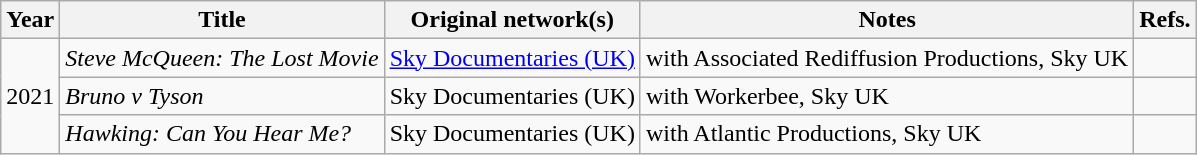<table class="wikitable">
<tr>
<th scope="col">Year</th>
<th scope="col">Title</th>
<th scope="col">Original network(s)</th>
<th scope="col">Notes</th>
<th scope="col">Refs.</th>
</tr>
<tr>
<td rowspan="3">2021</td>
<td><em>Steve McQueen: The Lost Movie</em></td>
<td><a href='#'>Sky Documentaries (UK)</a></td>
<td>with Associated Rediffusion Productions, Sky UK</td>
<td></td>
</tr>
<tr>
<td><em>Bruno v Tyson</em></td>
<td>Sky Documentaries (UK)</td>
<td>with Workerbee, Sky UK</td>
<td></td>
</tr>
<tr>
<td><em>Hawking: Can You Hear Me?</em></td>
<td>Sky Documentaries (UK)</td>
<td>with Atlantic Productions, Sky UK</td>
<td></td>
</tr>
</table>
